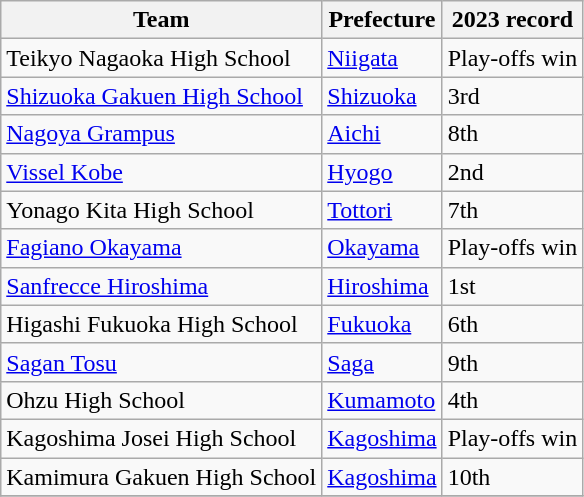<table class="wikitable">
<tr>
<th>Team</th>
<th>Prefecture</th>
<th>2023 record</th>
</tr>
<tr>
<td>Teikyo Nagaoka High School</td>
<td><a href='#'>Niigata</a></td>
<td> Play-offs win</td>
</tr>
<tr>
<td><a href='#'>Shizuoka Gakuen High School</a></td>
<td><a href='#'>Shizuoka</a></td>
<td>3rd</td>
</tr>
<tr>
<td><a href='#'>Nagoya Grampus</a></td>
<td><a href='#'>Aichi</a></td>
<td>8th</td>
</tr>
<tr>
<td><a href='#'>Vissel Kobe</a></td>
<td><a href='#'>Hyogo</a></td>
<td>2nd</td>
</tr>
<tr>
<td>Yonago Kita High School</td>
<td><a href='#'>Tottori</a></td>
<td>7th</td>
</tr>
<tr>
<td><a href='#'>Fagiano Okayama</a></td>
<td><a href='#'>Okayama</a></td>
<td> Play-offs win</td>
</tr>
<tr>
<td><a href='#'>Sanfrecce Hiroshima</a></td>
<td><a href='#'>Hiroshima</a></td>
<td>1st</td>
</tr>
<tr>
<td>Higashi Fukuoka High School</td>
<td><a href='#'>Fukuoka</a></td>
<td>6th</td>
</tr>
<tr>
<td><a href='#'>Sagan Tosu</a></td>
<td><a href='#'>Saga</a></td>
<td>9th</td>
</tr>
<tr>
<td>Ohzu High School</td>
<td><a href='#'>Kumamoto</a></td>
<td>4th</td>
</tr>
<tr>
<td>Kagoshima Josei High School</td>
<td><a href='#'>Kagoshima</a></td>
<td> Play-offs win</td>
</tr>
<tr>
<td>Kamimura Gakuen High School</td>
<td><a href='#'>Kagoshima</a></td>
<td>10th</td>
</tr>
<tr>
</tr>
</table>
